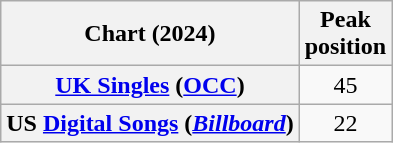<table class = "wikitable plainrowheaders sortable"  style="text-align:center;">
<tr>
<th scope = "col">Chart (2024)</th>
<th scope = "col">Peak<br>position</th>
</tr>
<tr>
<th scope = "row"><a href='#'>UK Singles</a> (<a href='#'>OCC</a>)</th>
<td>45</td>
</tr>
<tr>
<th scope = "row">US <a href='#'>Digital Songs</a> (<em><a href='#'>Billboard</a></em>)</th>
<td>22</td>
</tr>
</table>
